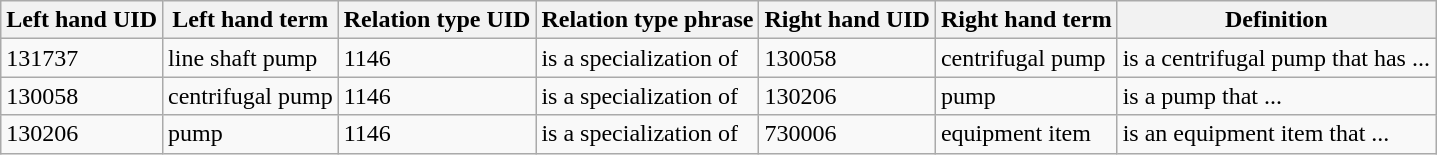<table class="wikitable">
<tr>
<th>Left hand UID</th>
<th>Left hand term</th>
<th>Relation type UID</th>
<th>Relation type phrase</th>
<th>Right hand UID</th>
<th>Right hand term</th>
<th>Definition</th>
</tr>
<tr>
<td>131737</td>
<td>line shaft pump</td>
<td>1146</td>
<td>is a specialization of</td>
<td>130058</td>
<td>centrifugal pump</td>
<td>is a centrifugal pump that has ...</td>
</tr>
<tr>
<td>130058</td>
<td>centrifugal pump</td>
<td>1146</td>
<td>is a specialization of</td>
<td>130206</td>
<td>pump</td>
<td>is a pump that ...</td>
</tr>
<tr>
<td>130206</td>
<td>pump</td>
<td>1146</td>
<td>is a specialization of</td>
<td>730006</td>
<td>equipment item</td>
<td>is an equipment item that ...</td>
</tr>
</table>
